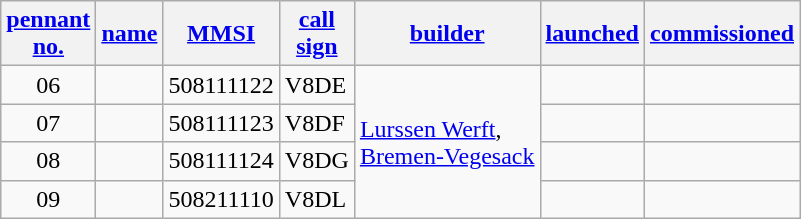<table class="wikitable sortable">
<tr>
<th align=center><a href='#'>pennant<br>no.</a></th>
<th><a href='#'>name</a></th>
<th><a href='#'>MMSI</a></th>
<th><a href='#'>call<br>sign</a></th>
<th><a href='#'>builder</a></th>
<th><a href='#'>launched</a></th>
<th><a href='#'>commissioned</a></th>
</tr>
<tr>
<td align=center>06</td>
<td></td>
<td>508111122</td>
<td>V8DE</td>
<td rowspan="4"><a href='#'>Lurssen Werft</a>,<br><a href='#'>Bremen-Vegesack</a></td>
<td></td>
<td></td>
</tr>
<tr>
<td align=center>07</td>
<td></td>
<td>508111123</td>
<td>V8DF</td>
<td></td>
<td></td>
</tr>
<tr>
<td align=center>08</td>
<td></td>
<td>508111124</td>
<td>V8DG</td>
<td></td>
<td></td>
</tr>
<tr>
<td align=center>09</td>
<td></td>
<td>508211110</td>
<td>V8DL</td>
<td></td>
<td></td>
</tr>
</table>
